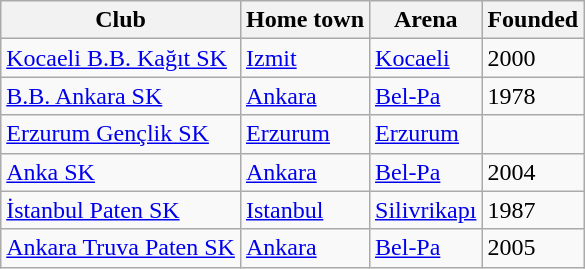<table class="wikitable">
<tr>
<th>Club</th>
<th>Home town</th>
<th>Arena</th>
<th>Founded</th>
</tr>
<tr>
<td><a href='#'>Kocaeli B.B. Kağıt SK</a></td>
<td><a href='#'>Izmit</a></td>
<td><a href='#'>Kocaeli</a></td>
<td>2000</td>
</tr>
<tr>
<td><a href='#'>B.B. Ankara SK</a></td>
<td><a href='#'>Ankara</a></td>
<td><a href='#'>Bel-Pa</a></td>
<td>1978</td>
</tr>
<tr>
<td><a href='#'>Erzurum Gençlik SK</a></td>
<td><a href='#'>Erzurum</a></td>
<td><a href='#'>Erzurum</a></td>
<td></td>
</tr>
<tr>
<td><a href='#'>Anka SK</a></td>
<td><a href='#'>Ankara</a></td>
<td><a href='#'>Bel-Pa</a></td>
<td>2004</td>
</tr>
<tr>
<td><a href='#'>İstanbul Paten SK</a></td>
<td><a href='#'>Istanbul</a></td>
<td><a href='#'>Silivrikapı</a></td>
<td>1987</td>
</tr>
<tr>
<td><a href='#'>Ankara Truva Paten SK</a></td>
<td><a href='#'>Ankara</a></td>
<td><a href='#'>Bel-Pa</a></td>
<td>2005</td>
</tr>
</table>
